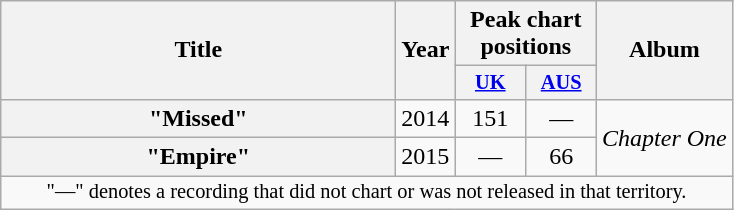<table class="wikitable plainrowheaders" style="text-align:center;">
<tr>
<th scope="col" rowspan="2" style="width:16em;">Title</th>
<th scope="col" rowspan="2" style="width:1em;">Year</th>
<th scope="col" colspan="2">Peak chart positions</th>
<th scope="col" rowspan="2">Album</th>
</tr>
<tr>
<th scope="col" style="width:3em;font-size:85%;"><a href='#'>UK</a><br></th>
<th scope="col" style="width:3em;font-size:85%;"><a href='#'>AUS</a><br></th>
</tr>
<tr>
<th scope="row">"Missed"</th>
<td>2014</td>
<td>151</td>
<td>—</td>
<td rowspan="2"><em>Chapter One</em></td>
</tr>
<tr>
<th scope="row">"Empire"</th>
<td>2015</td>
<td>—</td>
<td>66</td>
</tr>
<tr>
<td style="font-size:85%" colspan="7">"—" denotes a recording that did not chart or was not released in that territory.</td>
</tr>
</table>
